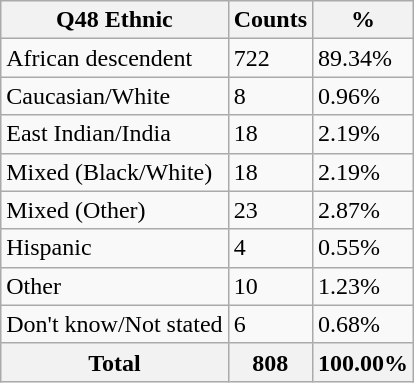<table class="wikitable sortable">
<tr>
<th>Q48 Ethnic</th>
<th>Counts</th>
<th>%</th>
</tr>
<tr>
<td>African descendent</td>
<td>722</td>
<td>89.34%</td>
</tr>
<tr>
<td>Caucasian/White</td>
<td>8</td>
<td>0.96%</td>
</tr>
<tr>
<td>East Indian/India</td>
<td>18</td>
<td>2.19%</td>
</tr>
<tr>
<td>Mixed (Black/White)</td>
<td>18</td>
<td>2.19%</td>
</tr>
<tr>
<td>Mixed (Other)</td>
<td>23</td>
<td>2.87%</td>
</tr>
<tr>
<td>Hispanic</td>
<td>4</td>
<td>0.55%</td>
</tr>
<tr>
<td>Other</td>
<td>10</td>
<td>1.23%</td>
</tr>
<tr>
<td>Don't know/Not stated</td>
<td>6</td>
<td>0.68%</td>
</tr>
<tr>
<th>Total</th>
<th>808</th>
<th>100.00%</th>
</tr>
</table>
